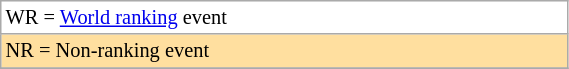<table class="wikitable" style="font-size:85%;" width=30%>
<tr bgcolor="#ffffff">
<td>WR = <a href='#'>World ranking</a> event</td>
</tr>
<tr style="background:#ffdf9f;">
<td>NR = Non-ranking event</td>
</tr>
<tr>
</tr>
</table>
